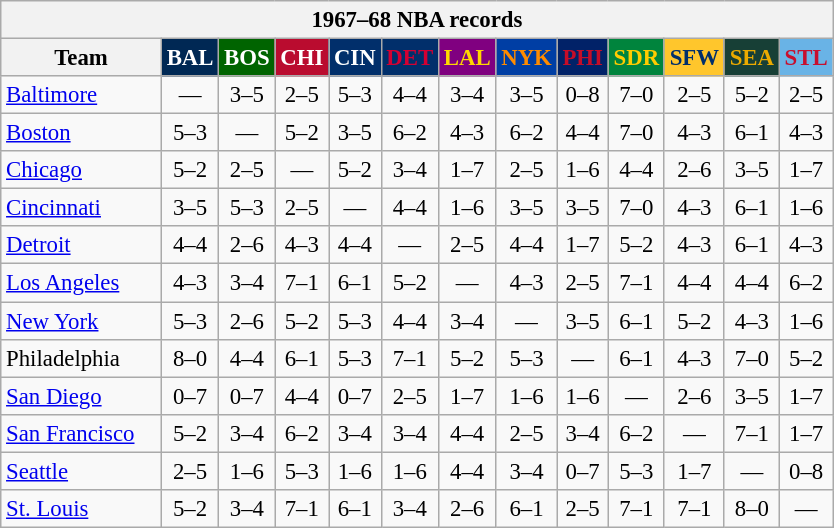<table class="wikitable" style="font-size:95%; text-align:center;">
<tr>
<th colspan=13>1967–68 NBA records</th>
</tr>
<tr>
<th width=100>Team</th>
<th style="background:#002854;color:#FFFFFF;width=35">BAL</th>
<th style="background:#006400;color:#FFFFFF;width=35">BOS</th>
<th style="background:#BA0C2F;color:#FFFFFF;width=35">CHI</th>
<th style="background:#012F6B;color:#FFFFFF;width=35">CIN</th>
<th style="background:#012F6B;color:#D40032;width=35">DET</th>
<th style="background:#800080;color:#FFD700;width=35">LAL</th>
<th style="background:#003EA4;color:#FF8C00;width=35">NYK</th>
<th style="background:#012268;color:#C60D28;width=35">PHI</th>
<th style="background:#00843D;color:#FFCC00;width=35">SDR</th>
<th style="background:#FFC62C;color:#012F6B;width=35">SFW</th>
<th style="background:#173F36;color:#EBAA00;width=35">SEA</th>
<th style="background:#69B3E6;color:#C70F2E;width=35">STL</th>
</tr>
<tr>
<td style="text-align:left;"><a href='#'>Baltimore</a></td>
<td>—</td>
<td>3–5</td>
<td>2–5</td>
<td>5–3</td>
<td>4–4</td>
<td>3–4</td>
<td>3–5</td>
<td>0–8</td>
<td>7–0</td>
<td>2–5</td>
<td>5–2</td>
<td>2–5</td>
</tr>
<tr>
<td style="text-align:left;"><a href='#'>Boston</a></td>
<td>5–3</td>
<td>—</td>
<td>5–2</td>
<td>3–5</td>
<td>6–2</td>
<td>4–3</td>
<td>6–2</td>
<td>4–4</td>
<td>7–0</td>
<td>4–3</td>
<td>6–1</td>
<td>4–3</td>
</tr>
<tr>
<td style="text-align:left;"><a href='#'>Chicago</a></td>
<td>5–2</td>
<td>2–5</td>
<td>—</td>
<td>5–2</td>
<td>3–4</td>
<td>1–7</td>
<td>2–5</td>
<td>1–6</td>
<td>4–4</td>
<td>2–6</td>
<td>3–5</td>
<td>1–7</td>
</tr>
<tr>
<td style="text-align:left;"><a href='#'>Cincinnati</a></td>
<td>3–5</td>
<td>5–3</td>
<td>2–5</td>
<td>—</td>
<td>4–4</td>
<td>1–6</td>
<td>3–5</td>
<td>3–5</td>
<td>7–0</td>
<td>4–3</td>
<td>6–1</td>
<td>1–6</td>
</tr>
<tr>
<td style="text-align:left;"><a href='#'>Detroit</a></td>
<td>4–4</td>
<td>2–6</td>
<td>4–3</td>
<td>4–4</td>
<td>—</td>
<td>2–5</td>
<td>4–4</td>
<td>1–7</td>
<td>5–2</td>
<td>4–3</td>
<td>6–1</td>
<td>4–3</td>
</tr>
<tr>
<td style="text-align:left;"><a href='#'>Los Angeles</a></td>
<td>4–3</td>
<td>3–4</td>
<td>7–1</td>
<td>6–1</td>
<td>5–2</td>
<td>—</td>
<td>4–3</td>
<td>2–5</td>
<td>7–1</td>
<td>4–4</td>
<td>4–4</td>
<td>6–2</td>
</tr>
<tr>
<td style="text-align:left;"><a href='#'>New York</a></td>
<td>5–3</td>
<td>2–6</td>
<td>5–2</td>
<td>5–3</td>
<td>4–4</td>
<td>3–4</td>
<td>—</td>
<td>3–5</td>
<td>6–1</td>
<td>5–2</td>
<td>4–3</td>
<td>1–6</td>
</tr>
<tr>
<td style="text-align:left;">Philadelphia</td>
<td>8–0</td>
<td>4–4</td>
<td>6–1</td>
<td>5–3</td>
<td>7–1</td>
<td>5–2</td>
<td>5–3</td>
<td>—</td>
<td>6–1</td>
<td>4–3</td>
<td>7–0</td>
<td>5–2</td>
</tr>
<tr>
<td style="text-align:left;"><a href='#'>San Diego</a></td>
<td>0–7</td>
<td>0–7</td>
<td>4–4</td>
<td>0–7</td>
<td>2–5</td>
<td>1–7</td>
<td>1–6</td>
<td>1–6</td>
<td>—</td>
<td>2–6</td>
<td>3–5</td>
<td>1–7</td>
</tr>
<tr>
<td style="text-align:left;"><a href='#'>San Francisco</a></td>
<td>5–2</td>
<td>3–4</td>
<td>6–2</td>
<td>3–4</td>
<td>3–4</td>
<td>4–4</td>
<td>2–5</td>
<td>3–4</td>
<td>6–2</td>
<td>—</td>
<td>7–1</td>
<td>1–7</td>
</tr>
<tr>
<td style="text-align:left;"><a href='#'>Seattle</a></td>
<td>2–5</td>
<td>1–6</td>
<td>5–3</td>
<td>1–6</td>
<td>1–6</td>
<td>4–4</td>
<td>3–4</td>
<td>0–7</td>
<td>5–3</td>
<td>1–7</td>
<td>—</td>
<td>0–8</td>
</tr>
<tr>
<td style="text-align:left;"><a href='#'>St. Louis</a></td>
<td>5–2</td>
<td>3–4</td>
<td>7–1</td>
<td>6–1</td>
<td>3–4</td>
<td>2–6</td>
<td>6–1</td>
<td>2–5</td>
<td>7–1</td>
<td>7–1</td>
<td>8–0</td>
<td>—</td>
</tr>
</table>
